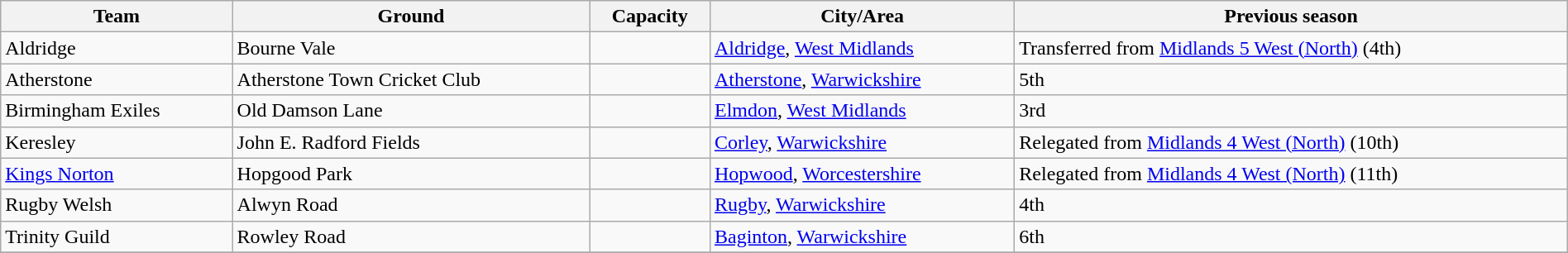<table class="wikitable sortable" width=100%>
<tr>
<th>Team</th>
<th>Ground</th>
<th>Capacity</th>
<th>City/Area</th>
<th>Previous season</th>
</tr>
<tr>
<td>Aldridge</td>
<td>Bourne Vale</td>
<td></td>
<td><a href='#'>Aldridge</a>, <a href='#'>West Midlands</a></td>
<td>Transferred from <a href='#'>Midlands 5 West (North)</a> (4th)</td>
</tr>
<tr>
<td>Atherstone</td>
<td>Atherstone Town Cricket Club</td>
<td></td>
<td><a href='#'>Atherstone</a>, <a href='#'>Warwickshire</a></td>
<td>5th</td>
</tr>
<tr>
<td>Birmingham Exiles</td>
<td>Old Damson Lane</td>
<td></td>
<td><a href='#'>Elmdon</a>, <a href='#'>West Midlands</a></td>
<td>3rd</td>
</tr>
<tr>
<td>Keresley</td>
<td>John E. Radford Fields</td>
<td></td>
<td><a href='#'>Corley</a>, <a href='#'>Warwickshire</a></td>
<td>Relegated from <a href='#'>Midlands 4 West (North)</a> (10th)</td>
</tr>
<tr>
<td><a href='#'>Kings Norton</a></td>
<td>Hopgood Park</td>
<td></td>
<td><a href='#'>Hopwood</a>, <a href='#'>Worcestershire</a></td>
<td>Relegated from <a href='#'>Midlands 4 West (North)</a> (11th)</td>
</tr>
<tr>
<td>Rugby Welsh</td>
<td>Alwyn Road</td>
<td></td>
<td><a href='#'>Rugby</a>, <a href='#'>Warwickshire</a></td>
<td>4th</td>
</tr>
<tr>
<td>Trinity Guild</td>
<td>Rowley Road</td>
<td></td>
<td><a href='#'>Baginton</a>, <a href='#'>Warwickshire</a></td>
<td>6th</td>
</tr>
<tr>
</tr>
</table>
